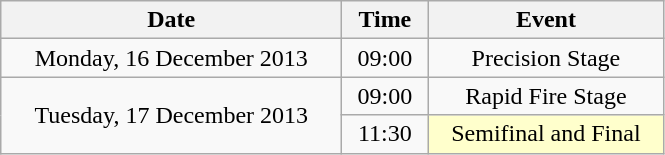<table class = "wikitable" style="text-align:center;">
<tr>
<th width=220>Date</th>
<th width=50>Time</th>
<th width=150>Event</th>
</tr>
<tr>
<td>Monday, 16 December 2013</td>
<td>09:00</td>
<td>Precision Stage</td>
</tr>
<tr>
<td rowspan=2>Tuesday, 17 December 2013</td>
<td>09:00</td>
<td>Rapid Fire Stage</td>
</tr>
<tr>
<td>11:30</td>
<td bgcolor=ffffcc>Semifinal and Final</td>
</tr>
</table>
